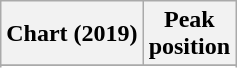<table class="wikitable sortable plainrowheaders" style="text-align:center;">
<tr>
<th>Chart (2019)</th>
<th>Peak<br>position</th>
</tr>
<tr>
</tr>
<tr>
</tr>
<tr>
</tr>
<tr>
</tr>
<tr>
</tr>
<tr>
</tr>
<tr>
</tr>
</table>
